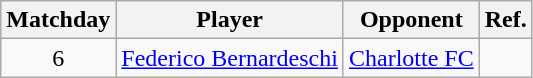<table class=wikitable>
<tr>
<th>Matchday</th>
<th>Player</th>
<th>Opponent</th>
<th>Ref.</th>
</tr>
<tr>
<td align=center>6</td>
<td> <a href='#'>Federico Bernardeschi</a></td>
<td><a href='#'>Charlotte FC</a></td>
<td></td>
</tr>
</table>
